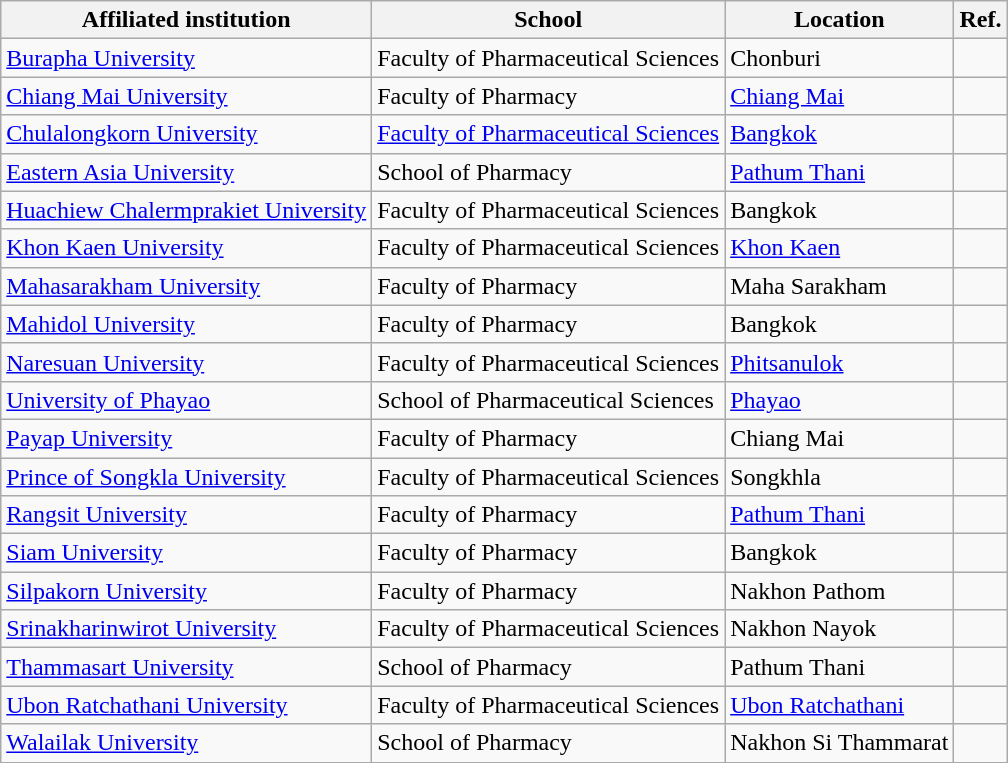<table class="wikitable sortable">
<tr>
<th>Affiliated institution</th>
<th>School</th>
<th>Location</th>
<th>Ref.</th>
</tr>
<tr>
<td><a href='#'>Burapha University</a></td>
<td>Faculty of Pharmaceutical Sciences</td>
<td>Chonburi</td>
<td></td>
</tr>
<tr>
<td><a href='#'>Chiang Mai University</a></td>
<td>Faculty of Pharmacy</td>
<td><a href='#'>Chiang Mai</a></td>
<td></td>
</tr>
<tr>
<td><a href='#'>Chulalongkorn University</a></td>
<td><a href='#'>Faculty of Pharmaceutical Sciences</a></td>
<td><a href='#'>Bangkok</a></td>
<td></td>
</tr>
<tr>
<td><a href='#'>Eastern Asia University</a></td>
<td>School of Pharmacy</td>
<td><a href='#'>Pathum Thani</a></td>
<td></td>
</tr>
<tr>
<td><a href='#'>Huachiew Chalermprakiet University</a></td>
<td>Faculty of Pharmaceutical Sciences</td>
<td>Bangkok</td>
<td></td>
</tr>
<tr>
<td><a href='#'>Khon Kaen University</a></td>
<td>Faculty of Pharmaceutical Sciences</td>
<td><a href='#'>Khon Kaen</a></td>
<td></td>
</tr>
<tr>
<td><a href='#'>Mahasarakham University</a></td>
<td>Faculty of Pharmacy</td>
<td>Maha Sarakham</td>
<td></td>
</tr>
<tr>
<td><a href='#'>Mahidol University</a></td>
<td>Faculty of Pharmacy</td>
<td>Bangkok</td>
<td></td>
</tr>
<tr>
<td><a href='#'>Naresuan University</a></td>
<td>Faculty of Pharmaceutical Sciences</td>
<td><a href='#'>Phitsanulok</a></td>
<td></td>
</tr>
<tr>
<td><a href='#'>University of Phayao</a></td>
<td>School of Pharmaceutical Sciences</td>
<td><a href='#'>Phayao</a></td>
<td></td>
</tr>
<tr>
<td><a href='#'>Payap University</a></td>
<td>Faculty of Pharmacy</td>
<td>Chiang Mai</td>
<td></td>
</tr>
<tr>
<td><a href='#'>Prince of Songkla University</a></td>
<td>Faculty of Pharmaceutical Sciences</td>
<td>Songkhla</td>
<td></td>
</tr>
<tr>
<td><a href='#'>Rangsit University</a></td>
<td>Faculty of Pharmacy</td>
<td><a href='#'>Pathum Thani</a></td>
<td></td>
</tr>
<tr>
<td><a href='#'>Siam University</a></td>
<td>Faculty of Pharmacy</td>
<td>Bangkok</td>
<td></td>
</tr>
<tr>
<td><a href='#'>Silpakorn University</a></td>
<td>Faculty of Pharmacy</td>
<td>Nakhon Pathom</td>
<td></td>
</tr>
<tr>
<td><a href='#'>Srinakharinwirot University</a></td>
<td>Faculty of Pharmaceutical Sciences</td>
<td>Nakhon Nayok</td>
<td></td>
</tr>
<tr>
<td><a href='#'>Thammasart University</a></td>
<td>School of Pharmacy</td>
<td>Pathum Thani</td>
<td></td>
</tr>
<tr>
<td><a href='#'>Ubon Ratchathani University</a></td>
<td>Faculty of Pharmaceutical Sciences</td>
<td><a href='#'>Ubon Ratchathani</a></td>
<td></td>
</tr>
<tr>
<td><a href='#'>Walailak University</a></td>
<td>School of Pharmacy</td>
<td>Nakhon Si Thammarat</td>
<td></td>
</tr>
</table>
